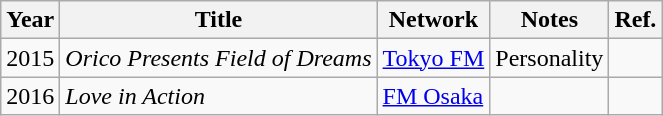<table class="wikitable">
<tr>
<th>Year</th>
<th>Title</th>
<th>Network</th>
<th>Notes</th>
<th>Ref.</th>
</tr>
<tr>
<td>2015</td>
<td><em>Orico Presents Field of Dreams</em></td>
<td><a href='#'>Tokyo FM</a></td>
<td>Personality</td>
<td></td>
</tr>
<tr>
<td>2016</td>
<td><em>Love in Action</em></td>
<td><a href='#'>FM Osaka</a></td>
<td></td>
<td></td>
</tr>
</table>
